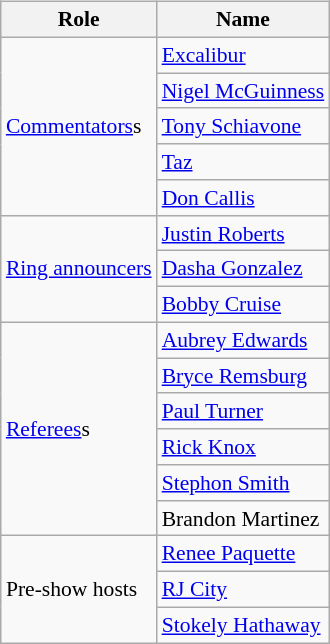<table class=wikitable style="font-size:90%; margin: 0.5em 0 0.5em 1em; float: right; clear: right;">
<tr>
<th>Role</th>
<th>Name</th>
</tr>
<tr>
<td rowspan="5"><a href='#'>Commentators</a>s</td>
<td><a href='#'>Excalibur</a> </td>
</tr>
<tr>
<td><a href='#'>Nigel McGuinness</a> </td>
</tr>
<tr>
<td><a href='#'>Tony Schiavone</a> </td>
</tr>
<tr>
<td><a href='#'>Taz</a> </td>
</tr>
<tr>
<td><a href='#'>Don Callis</a> </td>
</tr>
<tr>
<td rowspan=3><a href='#'>Ring announcers</a></td>
<td><a href='#'>Justin Roberts</a></td>
</tr>
<tr>
<td><a href='#'>Dasha Gonzalez</a></td>
</tr>
<tr>
<td><a href='#'>Bobby Cruise</a></td>
</tr>
<tr>
<td rowspan=6><a href='#'>Referees</a>s</td>
<td><a href='#'>Aubrey Edwards</a></td>
</tr>
<tr>
<td><a href='#'>Bryce Remsburg</a></td>
</tr>
<tr>
<td><a href='#'>Paul Turner</a></td>
</tr>
<tr>
<td><a href='#'>Rick Knox</a></td>
</tr>
<tr>
<td><a href='#'>Stephon Smith</a></td>
</tr>
<tr>
<td>Brandon Martinez</td>
</tr>
<tr>
<td rowspan=3>Pre-show hosts</td>
<td><a href='#'>Renee Paquette</a></td>
</tr>
<tr>
<td><a href='#'>RJ City</a></td>
</tr>
<tr>
<td><a href='#'>Stokely Hathaway</a></td>
</tr>
</table>
